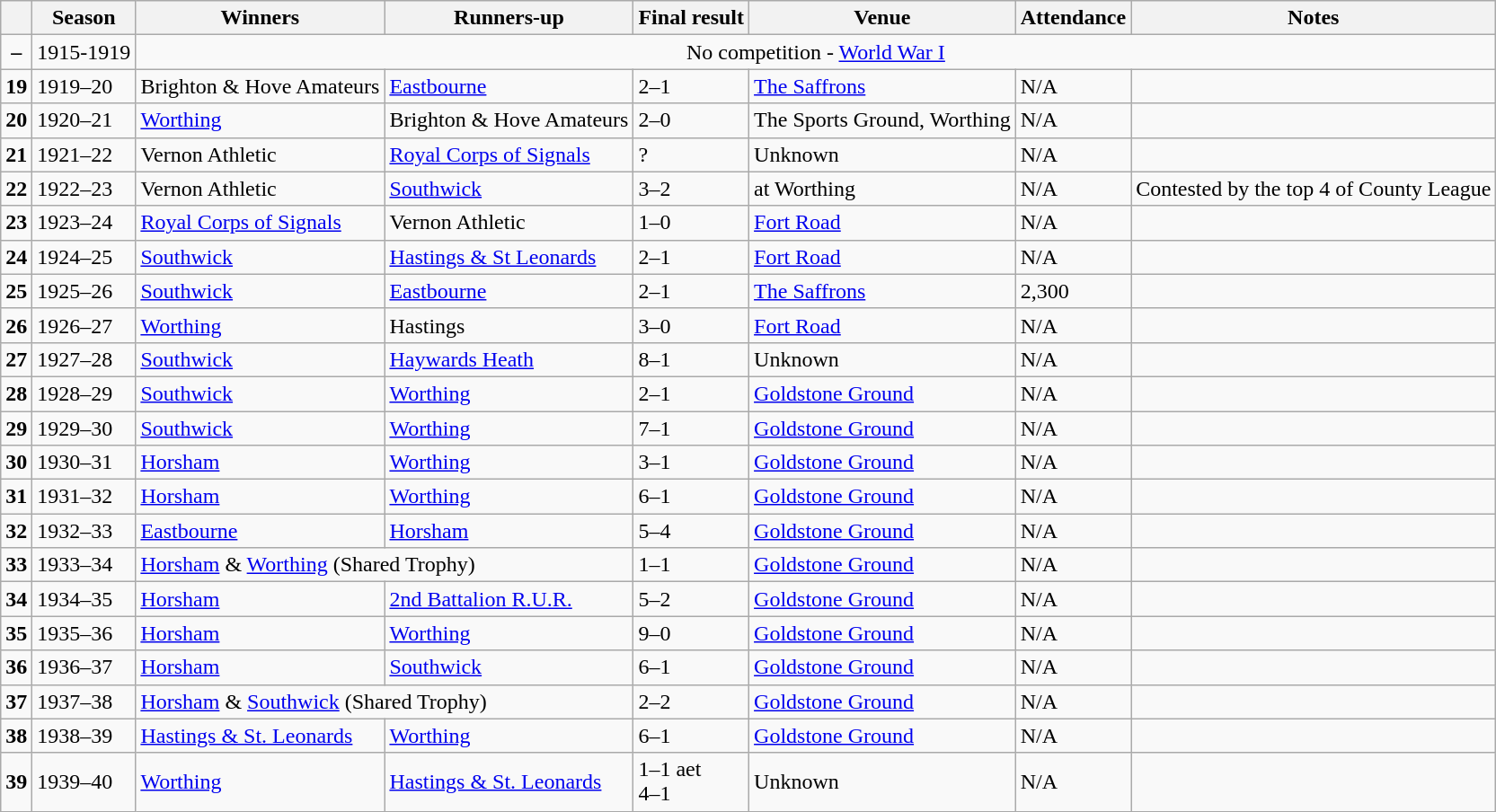<table class=wikitable>
<tr>
<th></th>
<th>Season</th>
<th>Winners</th>
<th>Runners-up</th>
<th>Final result</th>
<th>Venue</th>
<th>Attendance</th>
<th>Notes</th>
</tr>
<tr>
<td align=center><strong>–</strong></td>
<td>1915-1919</td>
<td align=center colspan=6>No competition - <a href='#'>World War I</a></td>
</tr>
<tr>
<td><strong>19</strong></td>
<td>1919–20</td>
<td>Brighton & Hove Amateurs</td>
<td><a href='#'>Eastbourne</a></td>
<td>2–1</td>
<td><a href='#'>The Saffrons</a></td>
<td>N/A</td>
<td></td>
</tr>
<tr>
<td><strong>20</strong></td>
<td>1920–21</td>
<td><a href='#'>Worthing</a></td>
<td>Brighton & Hove Amateurs</td>
<td>2–0</td>
<td>The Sports Ground, Worthing</td>
<td>N/A</td>
<td></td>
</tr>
<tr>
<td><strong>21</strong></td>
<td>1921–22</td>
<td>Vernon Athletic</td>
<td><a href='#'>Royal Corps of Signals</a></td>
<td>?</td>
<td>Unknown</td>
<td>N/A</td>
<td></td>
</tr>
<tr>
<td><strong>22</strong></td>
<td>1922–23</td>
<td>Vernon Athletic</td>
<td><a href='#'>Southwick</a></td>
<td>3–2</td>
<td>at Worthing</td>
<td>N/A</td>
<td>Contested by the top 4 of County League</td>
</tr>
<tr>
<td><strong>23</strong></td>
<td>1923–24</td>
<td><a href='#'>Royal Corps of Signals</a></td>
<td>Vernon Athletic</td>
<td>1–0</td>
<td><a href='#'>Fort Road</a></td>
<td>N/A</td>
<td></td>
</tr>
<tr>
<td><strong>24</strong></td>
<td>1924–25</td>
<td><a href='#'>Southwick</a></td>
<td><a href='#'>Hastings & St Leonards</a></td>
<td>2–1</td>
<td><a href='#'>Fort Road</a></td>
<td>N/A</td>
<td></td>
</tr>
<tr>
<td><strong>25</strong></td>
<td>1925–26</td>
<td><a href='#'>Southwick</a></td>
<td><a href='#'>Eastbourne</a></td>
<td>2–1</td>
<td><a href='#'>The Saffrons</a></td>
<td>2,300</td>
<td></td>
</tr>
<tr>
<td><strong>26</strong></td>
<td>1926–27</td>
<td><a href='#'>Worthing</a></td>
<td>Hastings</td>
<td>3–0</td>
<td><a href='#'>Fort Road</a></td>
<td>N/A</td>
<td></td>
</tr>
<tr>
<td><strong>27</strong></td>
<td>1927–28</td>
<td><a href='#'>Southwick</a></td>
<td><a href='#'>Haywards Heath</a></td>
<td>8–1</td>
<td>Unknown</td>
<td>N/A</td>
<td></td>
</tr>
<tr>
<td><strong>28</strong></td>
<td>1928–29</td>
<td><a href='#'>Southwick</a></td>
<td><a href='#'>Worthing</a></td>
<td>2–1</td>
<td><a href='#'>Goldstone Ground</a></td>
<td>N/A</td>
<td></td>
</tr>
<tr>
<td><strong>29</strong></td>
<td>1929–30</td>
<td><a href='#'>Southwick</a></td>
<td><a href='#'>Worthing</a></td>
<td>7–1</td>
<td><a href='#'>Goldstone Ground</a></td>
<td>N/A</td>
<td></td>
</tr>
<tr>
<td><strong>30</strong></td>
<td>1930–31</td>
<td><a href='#'>Horsham</a></td>
<td><a href='#'>Worthing</a></td>
<td>3–1</td>
<td><a href='#'>Goldstone Ground</a></td>
<td>N/A</td>
<td></td>
</tr>
<tr>
<td><strong>31</strong></td>
<td>1931–32</td>
<td><a href='#'>Horsham</a></td>
<td><a href='#'>Worthing</a></td>
<td>6–1</td>
<td><a href='#'>Goldstone Ground</a></td>
<td>N/A</td>
<td></td>
</tr>
<tr>
<td><strong>32</strong></td>
<td>1932–33</td>
<td><a href='#'>Eastbourne</a></td>
<td><a href='#'>Horsham</a></td>
<td>5–4</td>
<td><a href='#'>Goldstone Ground</a></td>
<td>N/A</td>
<td></td>
</tr>
<tr>
<td><strong>33</strong></td>
<td>1933–34</td>
<td colspan=2><a href='#'>Horsham</a> & <a href='#'>Worthing</a> (Shared Trophy)</td>
<td>1–1</td>
<td><a href='#'>Goldstone Ground</a></td>
<td>N/A</td>
<td></td>
</tr>
<tr>
<td><strong>34</strong></td>
<td>1934–35</td>
<td><a href='#'>Horsham</a></td>
<td><a href='#'>2nd Battalion R.U.R.</a></td>
<td>5–2</td>
<td><a href='#'>Goldstone Ground</a></td>
<td>N/A</td>
<td></td>
</tr>
<tr>
<td><strong>35</strong></td>
<td>1935–36</td>
<td><a href='#'>Horsham</a></td>
<td><a href='#'>Worthing</a></td>
<td>9–0</td>
<td><a href='#'>Goldstone Ground</a></td>
<td>N/A</td>
<td></td>
</tr>
<tr>
<td><strong>36</strong></td>
<td>1936–37</td>
<td><a href='#'>Horsham</a></td>
<td><a href='#'>Southwick</a></td>
<td>6–1</td>
<td><a href='#'>Goldstone Ground</a></td>
<td>N/A</td>
<td></td>
</tr>
<tr>
<td><strong>37</strong></td>
<td>1937–38</td>
<td colspan=2><a href='#'>Horsham</a> & <a href='#'>Southwick</a> (Shared Trophy)</td>
<td>2–2</td>
<td><a href='#'>Goldstone Ground</a></td>
<td>N/A</td>
<td></td>
</tr>
<tr>
<td><strong>38</strong></td>
<td>1938–39</td>
<td><a href='#'>Hastings & St. Leonards</a></td>
<td><a href='#'>Worthing</a></td>
<td>6–1</td>
<td><a href='#'>Goldstone Ground</a></td>
<td>N/A</td>
<td></td>
</tr>
<tr>
<td><strong>39</strong></td>
<td>1939–40</td>
<td><a href='#'>Worthing</a></td>
<td><a href='#'>Hastings & St. Leonards</a></td>
<td>1–1 aet <br>4–1</td>
<td>Unknown</td>
<td>N/A</td>
<td></td>
</tr>
</table>
